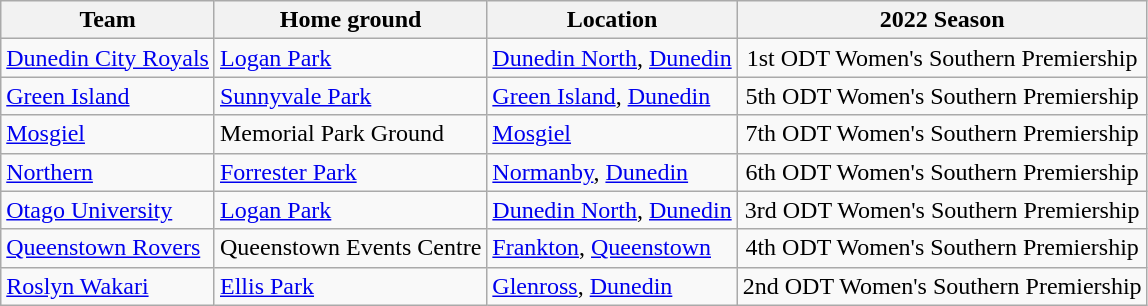<table class="wikitable sortable">
<tr>
<th>Team</th>
<th>Home ground</th>
<th>Location</th>
<th>2022 Season</th>
</tr>
<tr>
<td><a href='#'>Dunedin City Royals</a></td>
<td><a href='#'>Logan Park</a></td>
<td><a href='#'>Dunedin North</a>, <a href='#'>Dunedin</a></td>
<td align="center">1st ODT Women's Southern Premiership</td>
</tr>
<tr>
<td><a href='#'>Green Island</a></td>
<td><a href='#'>Sunnyvale Park</a></td>
<td><a href='#'>Green Island</a>, <a href='#'>Dunedin</a></td>
<td align="center">5th ODT Women's Southern Premiership</td>
</tr>
<tr>
<td><a href='#'>Mosgiel</a></td>
<td>Memorial Park Ground</td>
<td><a href='#'>Mosgiel</a></td>
<td align="center">7th ODT Women's Southern Premiership</td>
</tr>
<tr>
<td><a href='#'>Northern</a></td>
<td><a href='#'>Forrester Park</a></td>
<td><a href='#'>Normanby</a>, <a href='#'>Dunedin</a></td>
<td align="center">6th ODT Women's Southern Premiership</td>
</tr>
<tr>
<td><a href='#'>Otago University</a></td>
<td><a href='#'>Logan Park</a></td>
<td><a href='#'>Dunedin North</a>, <a href='#'>Dunedin</a></td>
<td align="center">3rd ODT Women's Southern Premiership</td>
</tr>
<tr>
<td><a href='#'>Queenstown Rovers</a></td>
<td>Queenstown Events Centre</td>
<td><a href='#'>Frankton</a>, <a href='#'>Queenstown</a></td>
<td align="center">4th ODT Women's Southern Premiership</td>
</tr>
<tr>
<td><a href='#'>Roslyn Wakari</a></td>
<td><a href='#'>Ellis Park</a></td>
<td><a href='#'>Glenross</a>, <a href='#'>Dunedin</a></td>
<td align="center">2nd ODT Women's Southern Premiership</td>
</tr>
</table>
